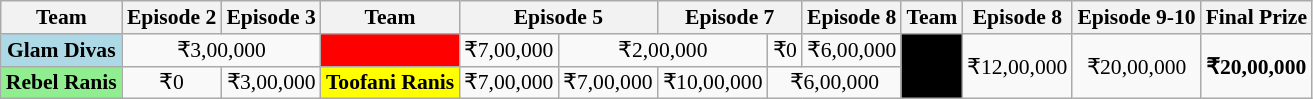<table class="wikitable" style="text-align:center; font-size:90%; line-height:15px;">
<tr>
<th>Team</th>
<th>Episode 2</th>
<th>Episode 3</th>
<th>Team</th>
<th colspan="2">Episode 5</th>
<th colspan="2">Episode 7</th>
<th>Episode 8</th>
<th>Team</th>
<th>Episode 8</th>
<th>Episode 9-10</th>
<th>Final Prize</th>
</tr>
<tr>
<td style="background:lightblue;"><strong>Glam Divas</strong></td>
<td colspan="2">₹3,00,000</td>
<td style="background:red;"><strong></strong></td>
<td>₹7,00,000</td>
<td colspan="2">₹2,00,000</td>
<td>₹0</td>
<td>₹6,00,000</td>
<td rowspan="2" style="background:black;"><strong></strong></td>
<td rowspan="2">₹12,00,000</td>
<td rowspan="2">₹20,00,000</td>
<td rowspan="2"><strong>₹20,00,000</strong></td>
</tr>
<tr>
<td style="background:lightgreen;"><strong>Rebel Ranis</strong></td>
<td>₹0</td>
<td>₹3,00,000</td>
<td style="background:yellow;"><strong>Toofani Ranis</strong></td>
<td>₹7,00,000</td>
<td>₹7,00,000</td>
<td>₹10,00,000</td>
<td colspan="2">₹6,00,000</td>
</tr>
</table>
